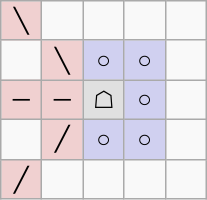<table border="1" class="wikitable">
<tr align=center>
<td width="20" style="background:#f0d0d0;">╲</td>
<td width="20"> </td>
<td width="20"> </td>
<td width="20"> </td>
<td width="20"> </td>
</tr>
<tr align=center>
<td> </td>
<td style="background:#f0d0d0;">╲</td>
<td style="background:#d0d0f0;">○</td>
<td style="background:#d0d0f0;">○</td>
<td> </td>
</tr>
<tr align=center>
<td style="background:#f0d0d0;">─</td>
<td style="background:#f0d0d0;">─</td>
<td style="background:#e0e0e0;">☖</td>
<td style="background:#d0d0f0;">○</td>
<td> </td>
</tr>
<tr align=center>
<td> </td>
<td style="background:#f0d0d0;">╱</td>
<td style="background:#d0d0f0;">○</td>
<td style="background:#d0d0f0;">○</td>
<td> </td>
</tr>
<tr align=center>
<td style="background:#f0d0d0;">╱</td>
<td> </td>
<td> </td>
<td> </td>
<td> </td>
</tr>
</table>
